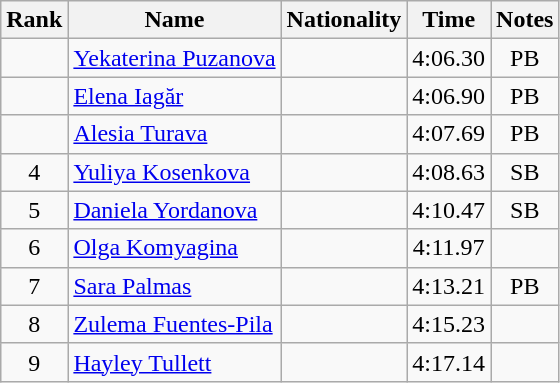<table class="wikitable sortable" style="text-align:center">
<tr>
<th>Rank</th>
<th>Name</th>
<th>Nationality</th>
<th>Time</th>
<th>Notes</th>
</tr>
<tr>
<td></td>
<td align="left"><a href='#'>Yekaterina Puzanova</a></td>
<td align=left></td>
<td>4:06.30</td>
<td>PB</td>
</tr>
<tr>
<td></td>
<td align="left"><a href='#'>Elena Iagăr</a></td>
<td align=left></td>
<td>4:06.90</td>
<td>PB</td>
</tr>
<tr>
<td></td>
<td align="left"><a href='#'>Alesia Turava</a></td>
<td align=left></td>
<td>4:07.69</td>
<td>PB</td>
</tr>
<tr>
<td>4</td>
<td align="left"><a href='#'>Yuliya Kosenkova</a></td>
<td align=left></td>
<td>4:08.63</td>
<td>SB</td>
</tr>
<tr>
<td>5</td>
<td align="left"><a href='#'>Daniela Yordanova</a></td>
<td align=left></td>
<td>4:10.47</td>
<td>SB</td>
</tr>
<tr>
<td>6</td>
<td align="left"><a href='#'>Olga Komyagina</a></td>
<td align=left></td>
<td>4:11.97</td>
<td></td>
</tr>
<tr>
<td>7</td>
<td align="left"><a href='#'>Sara Palmas</a></td>
<td align=left></td>
<td>4:13.21</td>
<td>PB</td>
</tr>
<tr>
<td>8</td>
<td align="left"><a href='#'>Zulema Fuentes-Pila</a></td>
<td align=left></td>
<td>4:15.23</td>
<td></td>
</tr>
<tr>
<td>9</td>
<td align="left"><a href='#'>Hayley Tullett</a></td>
<td align=left></td>
<td>4:17.14</td>
<td></td>
</tr>
</table>
